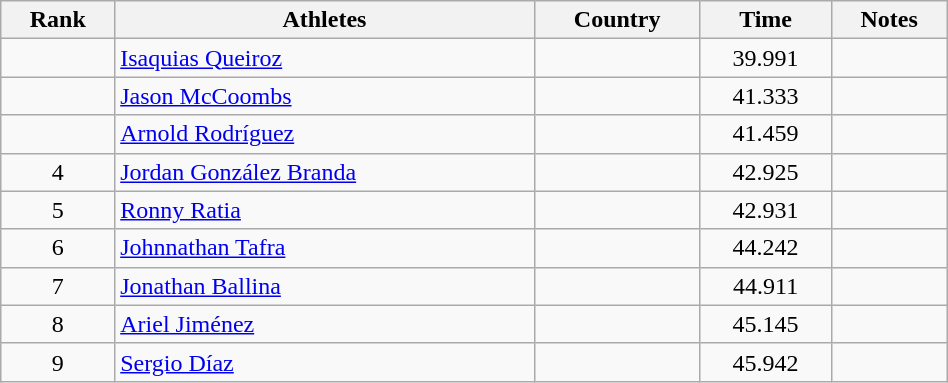<table class="wikitable" width=50% style="text-align:center">
<tr>
<th>Rank</th>
<th>Athletes</th>
<th>Country</th>
<th>Time</th>
<th>Notes</th>
</tr>
<tr>
<td></td>
<td align=left><a href='#'>Isaquias Queiroz</a></td>
<td align=left></td>
<td>39.991</td>
<td></td>
</tr>
<tr>
<td></td>
<td align=left><a href='#'>Jason McCoombs</a></td>
<td align=left></td>
<td>41.333</td>
<td></td>
</tr>
<tr>
<td></td>
<td align=left><a href='#'>Arnold Rodríguez</a></td>
<td align=left></td>
<td>41.459</td>
<td></td>
</tr>
<tr>
<td>4</td>
<td align=left><a href='#'>Jordan González Branda</a></td>
<td align=left></td>
<td>42.925</td>
<td></td>
</tr>
<tr>
<td>5</td>
<td align=left><a href='#'>Ronny Ratia</a></td>
<td align=left></td>
<td>42.931</td>
<td></td>
</tr>
<tr>
<td>6</td>
<td align=left><a href='#'>Johnnathan Tafra</a></td>
<td align=left></td>
<td>44.242</td>
<td></td>
</tr>
<tr>
<td>7</td>
<td align=left><a href='#'>Jonathan Ballina</a></td>
<td align=left></td>
<td>44.911</td>
<td></td>
</tr>
<tr>
<td>8</td>
<td align=left><a href='#'>Ariel Jiménez</a></td>
<td align=left></td>
<td>45.145</td>
<td></td>
</tr>
<tr>
<td>9</td>
<td align=left><a href='#'>Sergio Díaz</a></td>
<td align=left></td>
<td>45.942</td>
<td></td>
</tr>
</table>
